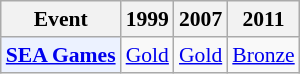<table class="wikitable" style="font-size: 90%; text-align:center">
<tr>
<th>Event</th>
<th>1999</th>
<th>2007</th>
<th>2011</th>
</tr>
<tr>
<td bgcolor="#ECF2FF"; align="left"><strong><a href='#'>SEA Games</a></strong></td>
<td> <a href='#'>Gold</a></td>
<td> <a href='#'>Gold</a></td>
<td> <a href='#'>Bronze</a></td>
</tr>
</table>
